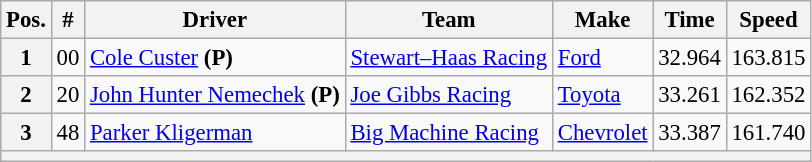<table class="wikitable" style="font-size:95%">
<tr>
<th>Pos.</th>
<th>#</th>
<th>Driver</th>
<th>Team</th>
<th>Make</th>
<th>Time</th>
<th>Speed</th>
</tr>
<tr>
<th>1</th>
<td>00</td>
<td><a href='#'>Cole Custer</a> <strong>(P)</strong></td>
<td><a href='#'>Stewart–Haas Racing</a></td>
<td><a href='#'>Ford</a></td>
<td>32.964</td>
<td>163.815</td>
</tr>
<tr>
<th>2</th>
<td>20</td>
<td><a href='#'>John Hunter Nemechek</a> <strong>(P)</strong></td>
<td><a href='#'>Joe Gibbs Racing</a></td>
<td><a href='#'>Toyota</a></td>
<td>33.261</td>
<td>162.352</td>
</tr>
<tr>
<th>3</th>
<td>48</td>
<td><a href='#'>Parker Kligerman</a></td>
<td><a href='#'>Big Machine Racing</a></td>
<td><a href='#'>Chevrolet</a></td>
<td>33.387</td>
<td>161.740</td>
</tr>
<tr>
<th colspan="7"></th>
</tr>
</table>
